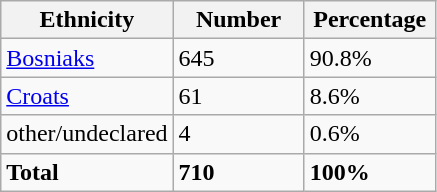<table class="wikitable">
<tr>
<th width="100px">Ethnicity</th>
<th width="80px">Number</th>
<th width="80px">Percentage</th>
</tr>
<tr>
<td><a href='#'>Bosniaks</a></td>
<td>645</td>
<td>90.8%</td>
</tr>
<tr>
<td><a href='#'>Croats</a></td>
<td>61</td>
<td>8.6%</td>
</tr>
<tr>
<td>other/undeclared</td>
<td>4</td>
<td>0.6%</td>
</tr>
<tr>
<td><strong>Total</strong></td>
<td><strong>710</strong></td>
<td><strong>100%</strong></td>
</tr>
</table>
